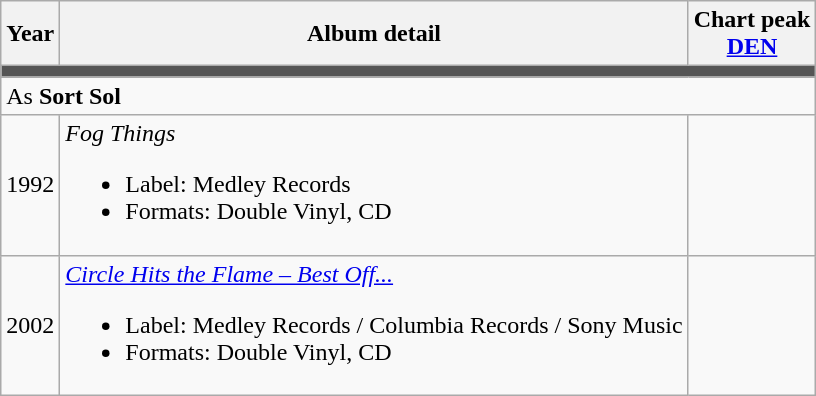<table class="wikitable">
<tr>
<th>Year</th>
<th>Album detail</th>
<th>Chart peak <br><a href='#'>DEN</a></th>
</tr>
<tr>
<td colspan="3" style="background:#555;"></td>
</tr>
<tr>
<td colspan=3>As <strong>Sort Sol</strong></td>
</tr>
<tr>
<td style="test-align:center;">1992</td>
<td><em>Fog Things</em><br><ul><li>Label: Medley Records</li><li>Formats: Double Vinyl, CD</li></ul></td>
<td></td>
</tr>
<tr>
<td style="test-align:center;">2002</td>
<td><em><a href='#'>Circle Hits the Flame – Best Off...</a></em><br><ul><li>Label: Medley Records / Columbia Records / Sony Music</li><li>Formats: Double Vinyl, CD</li></ul></td>
<td></td>
</tr>
</table>
